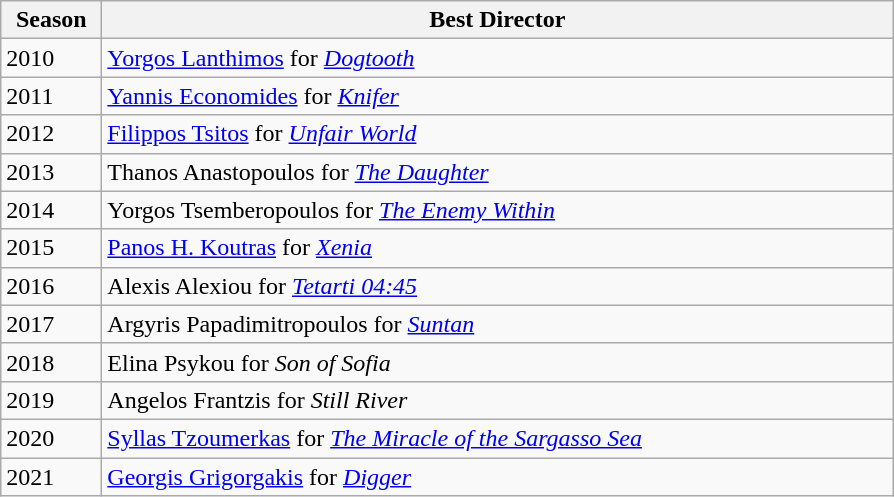<table class="wikitable" style="margin-right: 0;">
<tr text-align:center;">
<th style="width:60px;">Season</th>
<th style="width:520px;">Best Director</th>
</tr>
<tr>
<td>2010</td>
<td><a href='#'>Yorgos Lanthimos</a> for <a href='#'><em>Dogtooth</em></a></td>
</tr>
<tr>
<td>2011</td>
<td><a href='#'>Yannis Economides</a> for <em><a href='#'>Knifer</a></em></td>
</tr>
<tr>
<td>2012</td>
<td><a href='#'>Filippos Tsitos</a> for <em><a href='#'>Unfair World</a></em></td>
</tr>
<tr>
<td>2013</td>
<td>Thanos Anastopoulos for <em><a href='#'>The Daughter</a></em></td>
</tr>
<tr>
<td>2014</td>
<td>Yorgos Tsemberopoulos for <em><a href='#'>The Enemy Within</a></em></td>
</tr>
<tr>
<td>2015</td>
<td><a href='#'>Panos H. Koutras</a> for <em><a href='#'>Xenia</a></em></td>
</tr>
<tr>
<td>2016</td>
<td>Alexis Alexiou for <em><a href='#'>Tetarti 04:45</a></em></td>
</tr>
<tr>
<td>2017</td>
<td>Argyris Papadimitropoulos for <em><a href='#'>Suntan</a></em></td>
</tr>
<tr>
<td>2018</td>
<td>Elina Psykou for <em>Son of Sofia</em></td>
</tr>
<tr>
<td>2019</td>
<td>Angelos Frantzis for <em>Still River</em></td>
</tr>
<tr>
<td>2020</td>
<td><a href='#'>Syllas Tzoumerkas</a> for <em><a href='#'>The Miracle of the Sargasso Sea</a></em></td>
</tr>
<tr>
<td>2021</td>
<td><a href='#'>Georgis Grigorgakis</a> for <a href='#'><em>Digger</em></a></td>
</tr>
</table>
